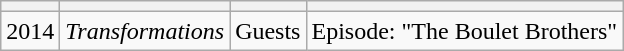<table class="wikitable sortable plainrowheaders">
<tr>
<th></th>
<th></th>
<th></th>
<th></th>
</tr>
<tr>
<td>2014</td>
<td><em>Transformations</em></td>
<td>Guests</td>
<td>Episode: "The Boulet Brothers"</td>
</tr>
</table>
